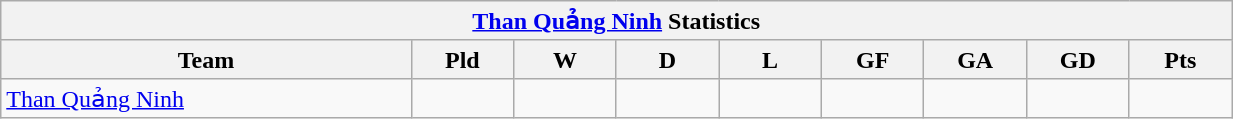<table width=65% class="wikitable" style="text-align:">
<tr>
<th colspan=9><a href='#'>Than Quảng Ninh</a> Statistics</th>
</tr>
<tr>
<th width=20%>Team</th>
<th width=5%>Pld</th>
<th width=5%>W</th>
<th width=5%>D</th>
<th width=5%>L</th>
<th width=5%>GF</th>
<th width=5%>GA</th>
<th width=5%>GD</th>
<th width=5%>Pts</th>
</tr>
<tr>
<td> <a href='#'>Than Quảng Ninh</a></td>
<td></td>
<td></td>
<td></td>
<td></td>
<td></td>
<td></td>
<td></td>
<td></td>
</tr>
</table>
